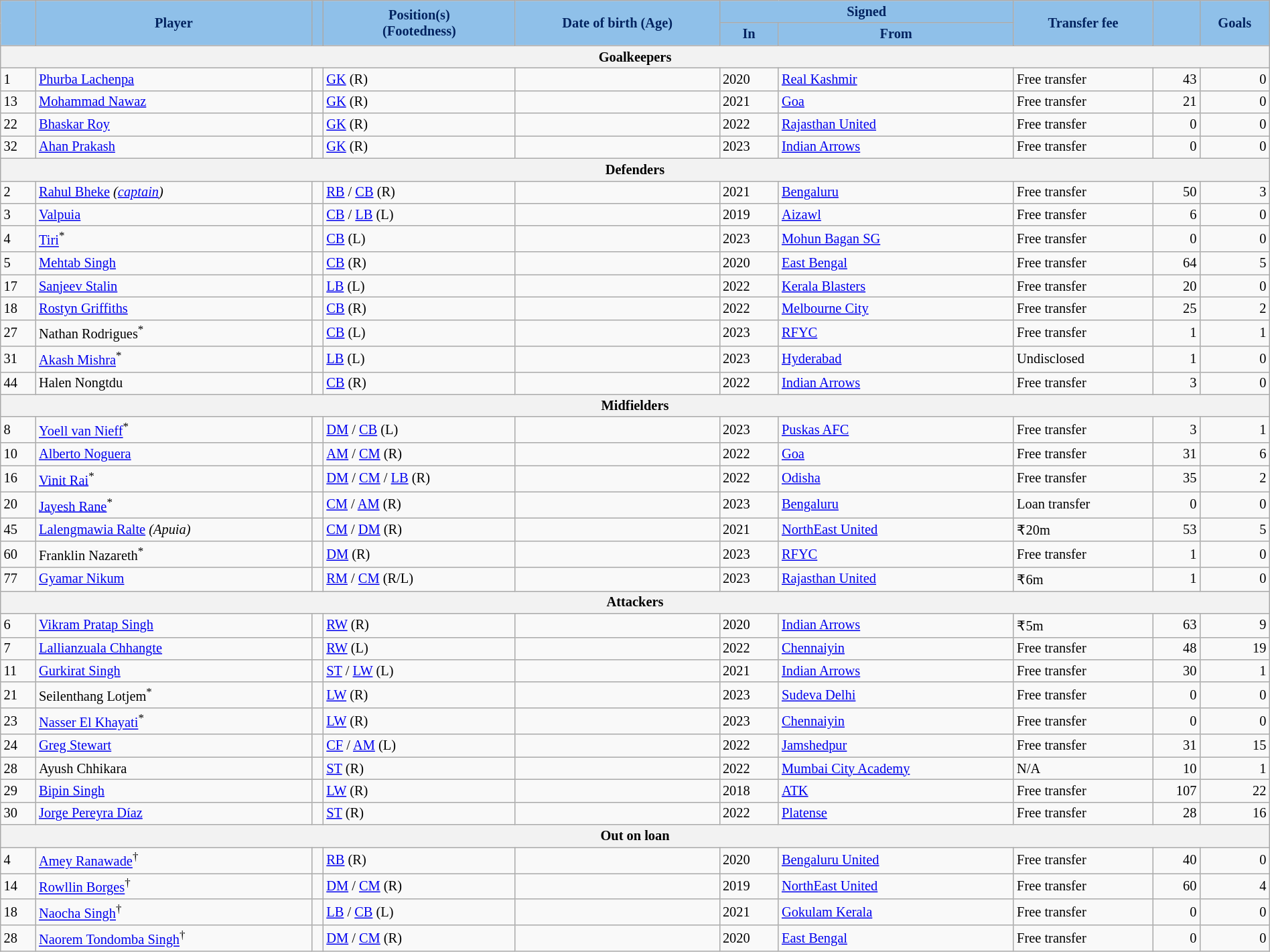<table class="wikitable sortable" style="text-align:left; font-size:85%; width:100%;">
<tr>
<th rowspan="2" style="background-color:#8FC0E9; color:#022360;"></th>
<th rowspan="2" style="background-color:#8FC0E9; color:#022360;">Player</th>
<th rowspan="2" style="background-color:#8FC0E9; color:#022360;"></th>
<th rowspan="2" style="background-color:#8FC0E9; color:#022360;">Position(s)<br>(Footedness)</th>
<th rowspan="2" style="background-color:#8FC0E9; color:#022360;">Date of birth (Age)</th>
<th colspan="2" style="background-color:#8FC0E9; color:#022360;">Signed</th>
<th rowspan="2" style="background-color:#8FC0E9; color:#022360;">Transfer fee</th>
<th rowspan="2" style="background-color:#8FC0E9; color:#022360;"></th>
<th rowspan="2" style="background-color:#8FC0E9; color:#022360;">Goals</th>
</tr>
<tr>
<th style="background-color:#8FC0E9; color:#022360;">In</th>
<th style="background-color:#8FC0E9; color:#022360;">From</th>
</tr>
<tr>
<th colspan="10">Goalkeepers</th>
</tr>
<tr>
<td>1</td>
<td style="text-align:left;"><a href='#'>Phurba Lachenpa</a></td>
<td style="text-align:center;"></td>
<td style="text-align:left;"><a href='#'>GK</a> (R)</td>
<td style="text-align:right;"></td>
<td>2020</td>
<td> <a href='#'>Real Kashmir</a></td>
<td style="text-align:left;">Free transfer</td>
<td style="text-align:right;">43</td>
<td style="text-align:right;">0</td>
</tr>
<tr>
<td>13</td>
<td style="text-align:left;"><a href='#'>Mohammad Nawaz</a></td>
<td style="text-align:center;"></td>
<td style="text-align:left;"><a href='#'>GK</a> (R)</td>
<td style="text-align:right;"></td>
<td>2021</td>
<td> <a href='#'>Goa</a></td>
<td style="text-align:left;">Free transfer</td>
<td style="text-align:right;">21</td>
<td style="text-align:right;">0</td>
</tr>
<tr>
<td>22</td>
<td style="text-align:left;"><a href='#'>Bhaskar Roy</a></td>
<td style="text-align:center;"></td>
<td style="text-align:left;"><a href='#'>GK</a> (R)</td>
<td style="text-align:right;"></td>
<td>2022</td>
<td> <a href='#'>Rajasthan United</a></td>
<td style="text-align:left;">Free transfer</td>
<td style="text-align:right;">0</td>
<td style="text-align:right;">0</td>
</tr>
<tr>
<td>32</td>
<td style="text-align:left;"><a href='#'>Ahan Prakash</a></td>
<td style="text-align:center;"></td>
<td style="text-align:left;"><a href='#'>GK</a> (R)</td>
<td style="text-align:right;"></td>
<td>2023</td>
<td> <a href='#'>Indian Arrows</a></td>
<td style="text-align:left;">Free transfer</td>
<td style="text-align:right;">0</td>
<td style="text-align:right;">0</td>
</tr>
<tr>
<th colspan="10">Defenders</th>
</tr>
<tr>
<td>2</td>
<td style="text-align:left;"><a href='#'>Rahul Bheke</a> <em>(<a href='#'>captain</a>)</em></td>
<td style="text-align:center;"></td>
<td style="text-align:left;"><a href='#'>RB</a> / <a href='#'>CB</a> (R)</td>
<td style="text-align:right;"></td>
<td>2021</td>
<td> <a href='#'>Bengaluru</a></td>
<td style="text-align:left;">Free transfer</td>
<td style="text-align:right;">50</td>
<td style="text-align:right;">3</td>
</tr>
<tr>
<td>3</td>
<td style="text-align:left;"><a href='#'>Valpuia</a></td>
<td style="text-align:center;"></td>
<td style="text-align:left;"><a href='#'>CB</a> / <a href='#'>LB</a> (L)</td>
<td style="text-align:right;"></td>
<td>2019</td>
<td> <a href='#'>Aizawl</a></td>
<td style="text-align:left;">Free transfer</td>
<td style="text-align:right;">6</td>
<td style="text-align:right;">0</td>
</tr>
<tr>
<td>4</td>
<td style="text-align:left;"><a href='#'>Tiri</a><sup>*</sup></td>
<td style="text-align:center;"></td>
<td style="text-align:left;"><a href='#'>CB</a> (L)</td>
<td style="text-align:right;"></td>
<td>2023</td>
<td> <a href='#'>Mohun Bagan SG</a></td>
<td style="text-align:left;">Free transfer</td>
<td style="text-align:right;">0</td>
<td style="text-align:right;">0</td>
</tr>
<tr>
<td>5</td>
<td style="text-align:left;"><a href='#'>Mehtab Singh</a></td>
<td style="text-align:center;"></td>
<td style="text-align:left;"><a href='#'>CB</a> (R)</td>
<td style="text-align:right;"></td>
<td>2020</td>
<td> <a href='#'>East Bengal</a></td>
<td style="text-align:left;">Free transfer</td>
<td style="text-align:right;">64</td>
<td style="text-align:right;">5</td>
</tr>
<tr>
<td>17</td>
<td style="text-align:left;"><a href='#'>Sanjeev Stalin</a></td>
<td style="text-align:center;"></td>
<td style="text-align:left;"><a href='#'>LB</a> (L)</td>
<td style="text-align:right;"></td>
<td>2022</td>
<td> <a href='#'>Kerala Blasters</a></td>
<td style="text-align:left;">Free transfer</td>
<td style="text-align:right;">20</td>
<td style="text-align:right;">0</td>
</tr>
<tr>
<td>18</td>
<td style="text-align:left;"><a href='#'>Rostyn Griffiths</a></td>
<td style="text-align:center;"></td>
<td style="text-align:left;"><a href='#'>CB</a> (R)</td>
<td style="text-align:right;"></td>
<td>2022</td>
<td> <a href='#'>Melbourne City</a></td>
<td style="text-align:left;">Free transfer</td>
<td style="text-align:right;">25</td>
<td style="text-align:right;">2</td>
</tr>
<tr>
<td>27</td>
<td style="text-align:left;">Nathan Rodrigues<sup>*</sup></td>
<td style="text-align:center;"></td>
<td style="text-align:left;"><a href='#'>CB</a> (L)</td>
<td style="text-align:right;"></td>
<td>2023</td>
<td> <a href='#'>RFYC</a></td>
<td style="text-align:left;">Free transfer</td>
<td style="text-align:right;">1</td>
<td style="text-align:right;">1</td>
</tr>
<tr>
<td>31</td>
<td style="text-align:left;"><a href='#'>Akash Mishra</a><sup>*</sup></td>
<td style="text-align:center;"></td>
<td style="text-align:left;"><a href='#'>LB</a> (L)</td>
<td style="text-align:right;"></td>
<td>2023</td>
<td> <a href='#'>Hyderabad</a></td>
<td style="text-align:left;">Undisclosed</td>
<td style="text-align:right;">1</td>
<td style="text-align:right;">0</td>
</tr>
<tr>
<td>44</td>
<td style="text-align:left;">Halen Nongtdu</td>
<td style="text-align:center;"></td>
<td style="text-align:left;"><a href='#'>CB</a> (R)</td>
<td style="text-align:right;"></td>
<td>2022</td>
<td> <a href='#'>Indian Arrows</a></td>
<td style="text-align:left;">Free transfer</td>
<td style="text-align:right;">3</td>
<td style="text-align:right;">0</td>
</tr>
<tr>
<th colspan="10">Midfielders</th>
</tr>
<tr>
<td>8</td>
<td style="text-align:left;"><a href='#'>Yoell van Nieff</a><sup>*</sup></td>
<td style="text-align:center;"></td>
<td style="text-align:left;"><a href='#'>DM</a> / <a href='#'>CB</a> (L)</td>
<td style="text-align:right;"></td>
<td>2023</td>
<td> <a href='#'>Puskas AFC</a></td>
<td style="text-align:left;">Free transfer</td>
<td style="text-align:right;">3</td>
<td style="text-align:right;">1</td>
</tr>
<tr>
<td>10</td>
<td style="text-align:left;"><a href='#'>Alberto Noguera</a></td>
<td style="text-align:center;"></td>
<td style="text-align:left;"><a href='#'>AM</a> / <a href='#'>CM</a> (R)</td>
<td style="text-align:right;"></td>
<td>2022</td>
<td> <a href='#'>Goa</a></td>
<td style="text-align:left;">Free transfer</td>
<td style="text-align:right;">31</td>
<td style="text-align:right;">6</td>
</tr>
<tr>
<td>16</td>
<td style="text-align:left;"><a href='#'>Vinit Rai</a><sup>*</sup></td>
<td style="text-align:center;"></td>
<td style="text-align:left;"><a href='#'>DM</a> / <a href='#'>CM</a> / <a href='#'>LB</a> (R)</td>
<td style="text-align:right;"></td>
<td>2022</td>
<td> <a href='#'>Odisha</a></td>
<td style="text-align:left;">Free transfer</td>
<td style="text-align:right;">35</td>
<td style="text-align:right;">2</td>
</tr>
<tr>
<td>20</td>
<td style="text-align:left;"><a href='#'>Jayesh Rane</a><sup>*</sup></td>
<td style="text-align:center;"></td>
<td style="text-align:left;"><a href='#'>CM</a> / <a href='#'>AM</a> (R)</td>
<td style="text-align:right;"></td>
<td>2023</td>
<td> <a href='#'>Bengaluru</a></td>
<td style="text-align:left;">Loan transfer</td>
<td style="text-align:right;">0</td>
<td style="text-align:right;">0</td>
</tr>
<tr>
<td>45</td>
<td style="text-align:left;"><a href='#'>Lalengmawia Ralte</a> <em>(Apuia)</em></td>
<td style="text-align:center;"></td>
<td style="text-align:left;"><a href='#'>CM</a> / <a href='#'>DM</a> (R)</td>
<td style="text-align:right;"></td>
<td>2021</td>
<td> <a href='#'>NorthEast United</a></td>
<td style="text-align:left;">₹20m</td>
<td style="text-align:right;">53</td>
<td style="text-align:right;">5</td>
</tr>
<tr>
<td>60</td>
<td style="text-align:left;">Franklin Nazareth<sup>*</sup></td>
<td style="text-align:center;"></td>
<td style="text-align:left;"><a href='#'>DM</a> (R)</td>
<td style="text-align:right;"></td>
<td>2023</td>
<td> <a href='#'>RFYC</a></td>
<td style="text-align:left;">Free transfer</td>
<td style="text-align:right;">1</td>
<td style="text-align:right;">0</td>
</tr>
<tr>
<td>77</td>
<td style="text-align:left;"><a href='#'>Gyamar Nikum</a></td>
<td style="text-align:center;"></td>
<td style="text-align:left;"><a href='#'>RM</a> / <a href='#'>CM</a> (R/L)</td>
<td style="text-align:right;"></td>
<td>2023</td>
<td> <a href='#'>Rajasthan United</a></td>
<td style="text-align:left;">₹6m</td>
<td style="text-align:right;">1</td>
<td style="text-align:right;">0</td>
</tr>
<tr>
<th colspan="10">Attackers</th>
</tr>
<tr>
<td>6</td>
<td style="text-align:left;"><a href='#'>Vikram Pratap Singh</a></td>
<td style="text-align:center;"></td>
<td style="text-align:left;"><a href='#'>RW</a> (R)</td>
<td style="text-align:right;"></td>
<td>2020</td>
<td> <a href='#'>Indian Arrows</a></td>
<td style="text-align:left;">₹5m</td>
<td style="text-align:right;">63</td>
<td style="text-align:right;">9</td>
</tr>
<tr>
<td>7</td>
<td style="text-align:left;"><a href='#'>Lallianzuala Chhangte</a></td>
<td style="text-align:center;"></td>
<td style="text-align:left;"><a href='#'>RW</a> (L)</td>
<td style="text-align:right;"></td>
<td>2022</td>
<td> <a href='#'>Chennaiyin</a></td>
<td style="text-align:left;">Free transfer</td>
<td style="text-align:right;">48</td>
<td style="text-align:right;">19</td>
</tr>
<tr>
<td>11</td>
<td style="text-align:left;"><a href='#'>Gurkirat Singh</a></td>
<td style="text-align:center;"></td>
<td style="text-align:left;"><a href='#'>ST</a> / <a href='#'>LW</a> (L)</td>
<td style="text-align:right;"></td>
<td>2021</td>
<td> <a href='#'>Indian Arrows</a></td>
<td style="text-align:left;">Free transfer</td>
<td style="text-align:right;">30</td>
<td style="text-align:right;">1</td>
</tr>
<tr>
<td>21</td>
<td style="text-align:left;">Seilenthang Lotjem<sup>*</sup></td>
<td style="text-align:center;"></td>
<td style="text-align:left;"><a href='#'>LW</a> (R)</td>
<td style="text-align:right;"></td>
<td>2023</td>
<td> <a href='#'>Sudeva Delhi</a></td>
<td style="text-align:left;">Free transfer</td>
<td style="text-align:right;">0</td>
<td style="text-align:right;">0</td>
</tr>
<tr>
<td>23</td>
<td style="text-align:left;"><a href='#'>Nasser El Khayati</a><sup>*</sup></td>
<td style="text-align:center;"></td>
<td style="text-align:left;"><a href='#'>LW</a> (R)</td>
<td style="text-align:right;"></td>
<td>2023</td>
<td> <a href='#'>Chennaiyin</a></td>
<td style="text-align:left;">Free transfer</td>
<td style="text-align:right;">0</td>
<td style="text-align:right;">0</td>
</tr>
<tr>
<td>24</td>
<td style="text-align:left;"><a href='#'>Greg Stewart</a></td>
<td style="text-align:center;"></td>
<td style="text-align:left;"><a href='#'>CF</a> / <a href='#'>AM</a> (L)</td>
<td style="text-align:right;"></td>
<td>2022</td>
<td> <a href='#'>Jamshedpur</a></td>
<td style="text-align:left;">Free transfer</td>
<td style="text-align:right;">31</td>
<td style="text-align:right;">15</td>
</tr>
<tr>
<td>28</td>
<td style="text-align:left;">Ayush Chhikara</td>
<td style="text-align:center;"></td>
<td style="text-align:left;"><a href='#'>ST</a> (R)</td>
<td style="text-align:right;"></td>
<td>2022</td>
<td> <a href='#'>Mumbai City Academy</a></td>
<td style="text-align:left;">N/A</td>
<td style="text-align:right;">10</td>
<td style="text-align:right;">1</td>
</tr>
<tr>
<td>29</td>
<td style="text-align:left;"><a href='#'>Bipin Singh</a></td>
<td style="text-align:center;"></td>
<td style="text-align:left;"><a href='#'>LW</a> (R)</td>
<td style="text-align:right;"></td>
<td>2018</td>
<td> <a href='#'>ATK</a></td>
<td style="text-align:left;">Free transfer</td>
<td style="text-align:right;">107</td>
<td style="text-align:right;">22</td>
</tr>
<tr>
<td>30</td>
<td style="text-align:left;"><a href='#'>Jorge Pereyra Díaz</a></td>
<td style="text-align:center;"></td>
<td style="text-align:left;"><a href='#'>ST</a> (R)</td>
<td style="text-align:right;"></td>
<td>2022</td>
<td> <a href='#'>Platense</a></td>
<td style="text-align:left;">Free transfer</td>
<td style="text-align:right;">28</td>
<td style="text-align:right;">16</td>
</tr>
<tr>
<th colspan="10">Out on loan</th>
</tr>
<tr>
<td>4</td>
<td style="text-align:left;"><a href='#'>Amey Ranawade</a><sup>†</sup></td>
<td style="text-align:center;"></td>
<td style="text-align:left;"><a href='#'>RB</a> (R)</td>
<td style="text-align:right;"></td>
<td>2020</td>
<td> <a href='#'>Bengaluru United</a></td>
<td style="text-align:left;">Free transfer</td>
<td style="text-align:right;">40</td>
<td style="text-align:right;">0</td>
</tr>
<tr>
<td>14</td>
<td style="text-align:left;"><a href='#'>Rowllin Borges</a><sup>†</sup></td>
<td style="text-align:center;"></td>
<td style="text-align:left;"><a href='#'>DM</a> / <a href='#'>CM</a> (R)</td>
<td style="text-align:right;"></td>
<td>2019</td>
<td> <a href='#'>NorthEast United</a></td>
<td style="text-align:left;">Free transfer</td>
<td style="text-align:right;">60</td>
<td style="text-align:right;">4</td>
</tr>
<tr>
<td>18</td>
<td style="text-align:left;"><a href='#'>Naocha Singh</a><sup>†</sup></td>
<td style="text-align:center;"></td>
<td style="text-align:left;"><a href='#'>LB</a> / <a href='#'>CB</a> (L)</td>
<td style="text-align:right;"></td>
<td>2021</td>
<td> <a href='#'>Gokulam Kerala</a></td>
<td style="text-align:left;">Free transfer</td>
<td style="text-align:right;">0</td>
<td style="text-align:right;">0</td>
</tr>
<tr>
<td>28</td>
<td style="text-align:left;"><a href='#'>Naorem Tondomba Singh</a><sup>†</sup></td>
<td style="text-align:center;"></td>
<td style="text-align:left;"><a href='#'>DM</a> / <a href='#'>CM</a> (R)</td>
<td style="text-align:right;"></td>
<td>2020</td>
<td> <a href='#'>East Bengal</a></td>
<td style="text-align:left;">Free transfer</td>
<td style="text-align:right;">0</td>
<td style="text-align:right;">0</td>
</tr>
</table>
